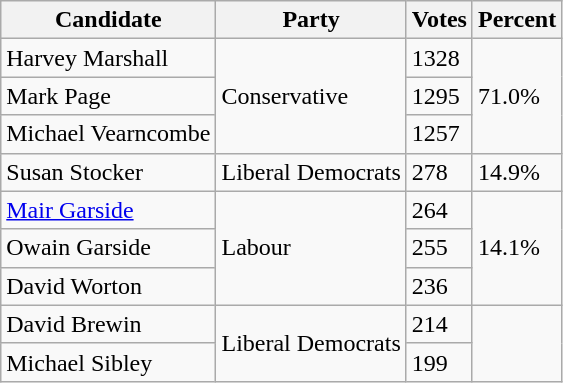<table class="wikitable">
<tr>
<th>Candidate</th>
<th>Party</th>
<th>Votes</th>
<th>Percent</th>
</tr>
<tr>
<td>Harvey Marshall</td>
<td rowspan="3">Conservative</td>
<td>1328</td>
<td rowspan="3">71.0%</td>
</tr>
<tr>
<td>Mark Page</td>
<td>1295</td>
</tr>
<tr>
<td>Michael Vearncombe</td>
<td>1257</td>
</tr>
<tr>
<td>Susan Stocker</td>
<td>Liberal Democrats</td>
<td>278</td>
<td>14.9%</td>
</tr>
<tr>
<td><a href='#'>Mair Garside</a></td>
<td rowspan="3">Labour</td>
<td>264</td>
<td rowspan="3">14.1%</td>
</tr>
<tr>
<td>Owain Garside</td>
<td>255</td>
</tr>
<tr>
<td>David Worton</td>
<td>236</td>
</tr>
<tr>
<td>David Brewin</td>
<td rowspan="2">Liberal Democrats</td>
<td>214</td>
<td rowspan="2"></td>
</tr>
<tr>
<td>Michael Sibley</td>
<td>199</td>
</tr>
</table>
